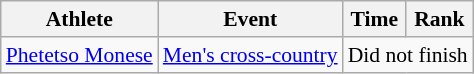<table class="wikitable" style="font-size:90%">
<tr>
<th>Athlete</th>
<th>Event</th>
<th>Time</th>
<th>Rank</th>
</tr>
<tr align=center>
<td align=left><a href='#'>Phetetso Monese</a></td>
<td align=left><a href='#'>Men's cross-country</a></td>
<td colspan=2>Did not finish</td>
</tr>
</table>
